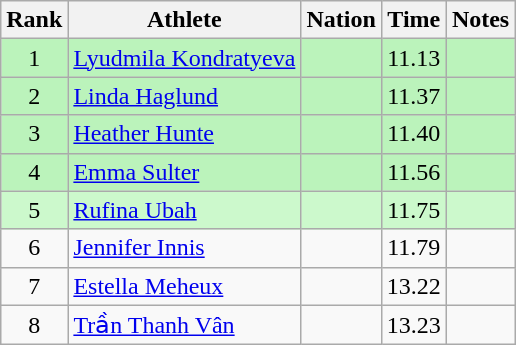<table class="wikitable sortable" style="text-align:center">
<tr>
<th>Rank</th>
<th>Athlete</th>
<th>Nation</th>
<th>Time</th>
<th>Notes</th>
</tr>
<tr style="background:#bbf3bb;">
<td>1</td>
<td align=left><a href='#'>Lyudmila Kondratyeva</a></td>
<td align=left></td>
<td>11.13</td>
<td></td>
</tr>
<tr style="background:#bbf3bb;">
<td>2</td>
<td align=left><a href='#'>Linda Haglund</a></td>
<td align=left></td>
<td>11.37</td>
<td></td>
</tr>
<tr style="background:#bbf3bb;">
<td>3</td>
<td align=left><a href='#'>Heather Hunte</a></td>
<td align=left></td>
<td>11.40</td>
<td></td>
</tr>
<tr style="background:#bbf3bb;">
<td>4</td>
<td align=left><a href='#'>Emma Sulter</a></td>
<td align=left></td>
<td>11.56</td>
<td></td>
</tr>
<tr style="background:#ccf9cc;">
<td>5</td>
<td align=left><a href='#'>Rufina Ubah</a></td>
<td align=left></td>
<td>11.75</td>
<td></td>
</tr>
<tr>
<td>6</td>
<td align=left><a href='#'>Jennifer Innis</a></td>
<td align=left></td>
<td>11.79</td>
<td></td>
</tr>
<tr>
<td>7</td>
<td align=left><a href='#'>Estella Meheux</a></td>
<td align=left></td>
<td>13.22</td>
<td></td>
</tr>
<tr>
<td>8</td>
<td align=left><a href='#'>Trần Thanh Vân</a></td>
<td align=left></td>
<td>13.23</td>
<td></td>
</tr>
</table>
